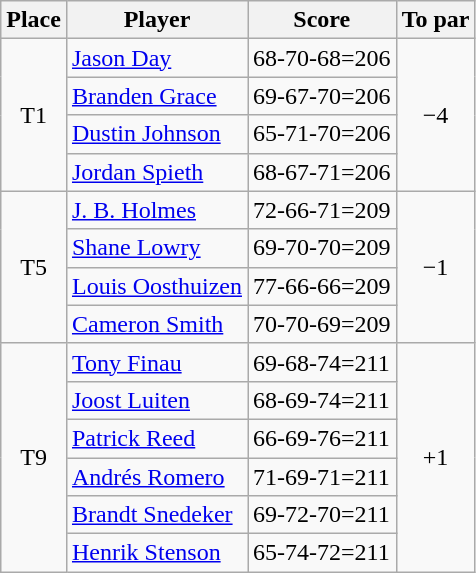<table class="wikitable">
<tr>
<th>Place</th>
<th>Player</th>
<th>Score</th>
<th>To par</th>
</tr>
<tr>
<td align=center rowspan=4>T1</td>
<td> <a href='#'>Jason Day</a></td>
<td>68-70-68=206</td>
<td align=center rowspan=4>−4</td>
</tr>
<tr>
<td> <a href='#'>Branden Grace</a></td>
<td>69-67-70=206</td>
</tr>
<tr>
<td> <a href='#'>Dustin Johnson</a></td>
<td>65-71-70=206</td>
</tr>
<tr>
<td> <a href='#'>Jordan Spieth</a></td>
<td>68-67-71=206</td>
</tr>
<tr>
<td align=center rowspan=4>T5</td>
<td> <a href='#'>J. B. Holmes</a></td>
<td>72-66-71=209</td>
<td align=center rowspan=4>−1</td>
</tr>
<tr>
<td> <a href='#'>Shane Lowry</a></td>
<td>69-70-70=209</td>
</tr>
<tr>
<td> <a href='#'>Louis Oosthuizen</a></td>
<td>77-66-66=209</td>
</tr>
<tr>
<td> <a href='#'>Cameron Smith</a></td>
<td>70-70-69=209</td>
</tr>
<tr>
<td align=center rowspan=6>T9</td>
<td> <a href='#'>Tony Finau</a></td>
<td>69-68-74=211</td>
<td align=center rowspan=6>+1</td>
</tr>
<tr>
<td> <a href='#'>Joost Luiten</a></td>
<td>68-69-74=211</td>
</tr>
<tr>
<td> <a href='#'>Patrick Reed</a></td>
<td>66-69-76=211</td>
</tr>
<tr>
<td> <a href='#'>Andrés Romero</a></td>
<td>71-69-71=211</td>
</tr>
<tr>
<td> <a href='#'>Brandt Snedeker</a></td>
<td>69-72-70=211</td>
</tr>
<tr>
<td> <a href='#'>Henrik Stenson</a></td>
<td>65-74-72=211</td>
</tr>
</table>
